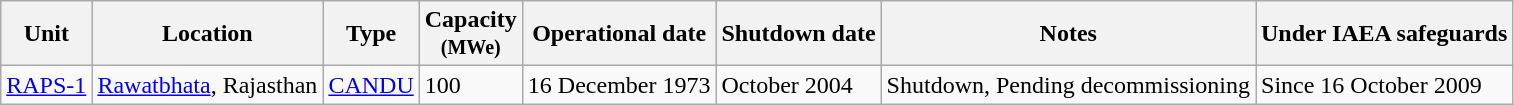<table class="wikitable sortable">
<tr>
<th>Unit</th>
<th>Location</th>
<th>Type</th>
<th>Capacity<br><small>(MWe)</small></th>
<th>Operational date</th>
<th>Shutdown date</th>
<th>Notes</th>
<th>Under IAEA safeguards</th>
</tr>
<tr>
<td><a href='#'>RAPS-1</a></td>
<td><a href='#'>Rawatbhata</a>, Rajasthan</td>
<td><a href='#'>CANDU</a></td>
<td>100</td>
<td>16 December 1973</td>
<td>October 2004</td>
<td>Shutdown, Pending decommissioning</td>
<td>Since 16 October 2009</td>
</tr>
</table>
